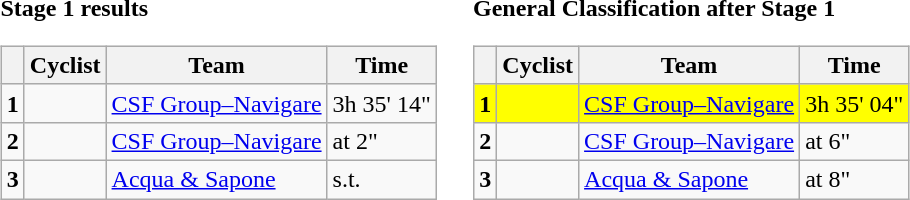<table>
<tr>
<td><strong>Stage 1 results</strong><br><table class="wikitable">
<tr>
<th></th>
<th>Cyclist</th>
<th>Team</th>
<th>Time</th>
</tr>
<tr>
<td><strong>1</strong></td>
<td></td>
<td><a href='#'>CSF Group–Navigare</a></td>
<td>3h 35' 14"</td>
</tr>
<tr>
<td><strong>2</strong></td>
<td></td>
<td><a href='#'>CSF Group–Navigare</a></td>
<td>at 2"</td>
</tr>
<tr>
<td><strong>3</strong></td>
<td></td>
<td><a href='#'>Acqua & Sapone</a></td>
<td>s.t.</td>
</tr>
</table>
</td>
<td></td>
<td><strong>General Classification after Stage 1</strong><br><table class="wikitable">
<tr>
<th></th>
<th>Cyclist</th>
<th>Team</th>
<th>Time</th>
</tr>
<tr style="background:yellow">
<td><strong>1</strong></td>
<td></td>
<td><a href='#'>CSF Group–Navigare</a></td>
<td>3h 35' 04"</td>
</tr>
<tr>
<td><strong>2</strong></td>
<td></td>
<td><a href='#'>CSF Group–Navigare</a></td>
<td>at 6"</td>
</tr>
<tr>
<td><strong>3</strong></td>
<td></td>
<td><a href='#'>Acqua & Sapone</a></td>
<td>at 8"</td>
</tr>
</table>
</td>
</tr>
</table>
